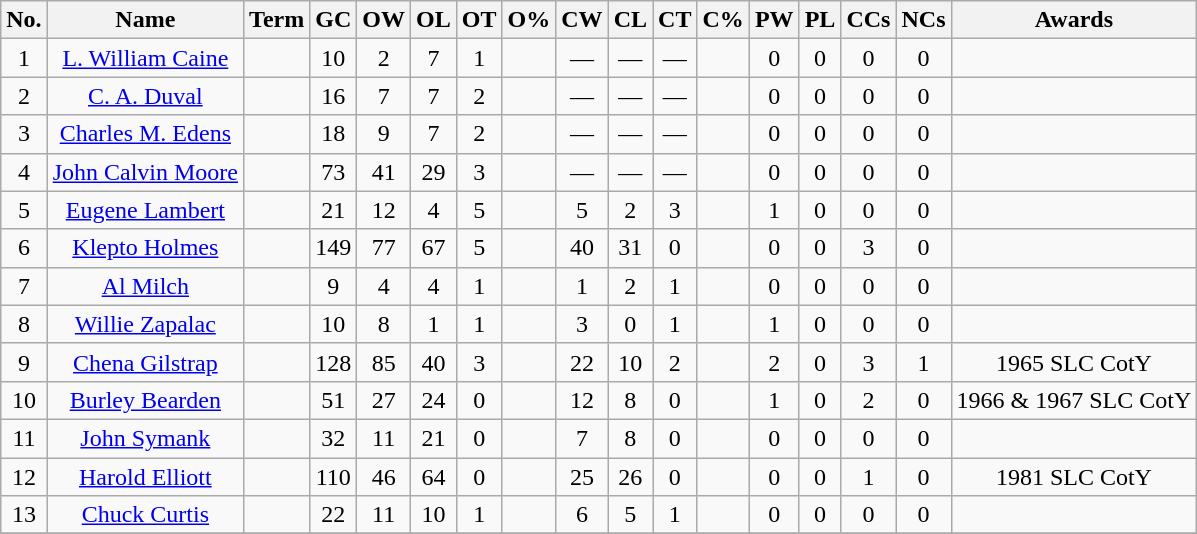<table class="wikitable sortable" style="text-align:center">
<tr>
<th>No.</th>
<th>Name</th>
<th>Term</th>
<th>GC</th>
<th>OW</th>
<th>OL</th>
<th>OT</th>
<th>O%</th>
<th>CW</th>
<th>CL</th>
<th>CT</th>
<th>C%</th>
<th>PW</th>
<th>PL</th>
<th>CCs</th>
<th>NCs</th>
<th class="unsortable">Awards</th>
</tr>
<tr>
<td>1</td>
<td><a href='#'>L. William Caine</a></td>
<td></td>
<td>10</td>
<td>2</td>
<td>7</td>
<td>1</td>
<td></td>
<td>—</td>
<td>—</td>
<td>—</td>
<td></td>
<td>0</td>
<td>0</td>
<td>0</td>
<td>0</td>
<td></td>
</tr>
<tr>
<td>2</td>
<td><a href='#'>C. A. Duval</a></td>
<td></td>
<td>16</td>
<td>7</td>
<td>7</td>
<td>2</td>
<td></td>
<td>—</td>
<td>—</td>
<td>—</td>
<td></td>
<td>0</td>
<td>0</td>
<td>0</td>
<td>0</td>
<td></td>
</tr>
<tr>
<td>3</td>
<td><a href='#'>Charles M. Edens</a></td>
<td></td>
<td>18</td>
<td>9</td>
<td>7</td>
<td>2</td>
<td></td>
<td>—</td>
<td>—</td>
<td>—</td>
<td></td>
<td>0</td>
<td>0</td>
<td>0</td>
<td>0</td>
<td></td>
</tr>
<tr>
<td>4</td>
<td><a href='#'>John Calvin Moore</a></td>
<td></td>
<td>73</td>
<td>41</td>
<td>29</td>
<td>3</td>
<td></td>
<td>—</td>
<td>—</td>
<td>—</td>
<td></td>
<td>0</td>
<td>0</td>
<td>0</td>
<td>0</td>
<td></td>
</tr>
<tr>
<td>5</td>
<td><a href='#'>Eugene Lambert</a></td>
<td></td>
<td>21</td>
<td>12</td>
<td>4</td>
<td>5</td>
<td></td>
<td>5</td>
<td>2</td>
<td>3</td>
<td></td>
<td>1</td>
<td>0</td>
<td>0</td>
<td>0</td>
<td></td>
</tr>
<tr>
<td>6</td>
<td><a href='#'>Klepto Holmes</a></td>
<td></td>
<td>149</td>
<td>77</td>
<td>67</td>
<td>5</td>
<td></td>
<td>40</td>
<td>31</td>
<td>0</td>
<td></td>
<td>0</td>
<td>0</td>
<td>3</td>
<td>0</td>
<td></td>
</tr>
<tr>
<td>7</td>
<td><a href='#'>Al Milch</a></td>
<td></td>
<td>9</td>
<td>4</td>
<td>4</td>
<td>1</td>
<td></td>
<td>1</td>
<td>2</td>
<td>1</td>
<td></td>
<td>0</td>
<td>0</td>
<td>0</td>
<td>0</td>
<td></td>
</tr>
<tr>
<td>8</td>
<td><a href='#'>Willie Zapalac</a></td>
<td></td>
<td>10</td>
<td>8</td>
<td>1</td>
<td>1</td>
<td></td>
<td>3</td>
<td>0</td>
<td>1</td>
<td></td>
<td>1</td>
<td>0</td>
<td>0</td>
<td>0</td>
<td></td>
</tr>
<tr>
<td>9</td>
<td><a href='#'>Chena Gilstrap</a></td>
<td></td>
<td>128</td>
<td>85</td>
<td>40</td>
<td>3</td>
<td></td>
<td>22</td>
<td>10</td>
<td>2</td>
<td></td>
<td>2</td>
<td>0</td>
<td>3</td>
<td>1</td>
<td>1965 SLC CotY</td>
</tr>
<tr>
<td>10</td>
<td><a href='#'>Burley Bearden</a></td>
<td></td>
<td>51</td>
<td>27</td>
<td>24</td>
<td>0</td>
<td></td>
<td>12</td>
<td>8</td>
<td>0</td>
<td></td>
<td>1</td>
<td>0</td>
<td>2</td>
<td>0</td>
<td>1966 & 1967 SLC CotY</td>
</tr>
<tr>
<td>11</td>
<td><a href='#'>John Symank</a></td>
<td></td>
<td>32</td>
<td>11</td>
<td>21</td>
<td>0</td>
<td></td>
<td>7</td>
<td>8</td>
<td>0</td>
<td></td>
<td>0</td>
<td>0</td>
<td>0</td>
<td>0</td>
<td></td>
</tr>
<tr>
<td>12</td>
<td><a href='#'>Harold Elliott</a></td>
<td></td>
<td>110</td>
<td>46</td>
<td>64</td>
<td>0</td>
<td></td>
<td>25</td>
<td>26</td>
<td>0</td>
<td></td>
<td>0</td>
<td>0</td>
<td>1</td>
<td>0</td>
<td>1981 SLC CotY</td>
</tr>
<tr>
<td>13</td>
<td><a href='#'>Chuck Curtis</a></td>
<td></td>
<td>22</td>
<td>11</td>
<td>10</td>
<td>1</td>
<td></td>
<td>6</td>
<td>5</td>
<td>1</td>
<td></td>
<td>0</td>
<td>0</td>
<td>0</td>
<td>0</td>
<td></td>
</tr>
<tr>
</tr>
</table>
